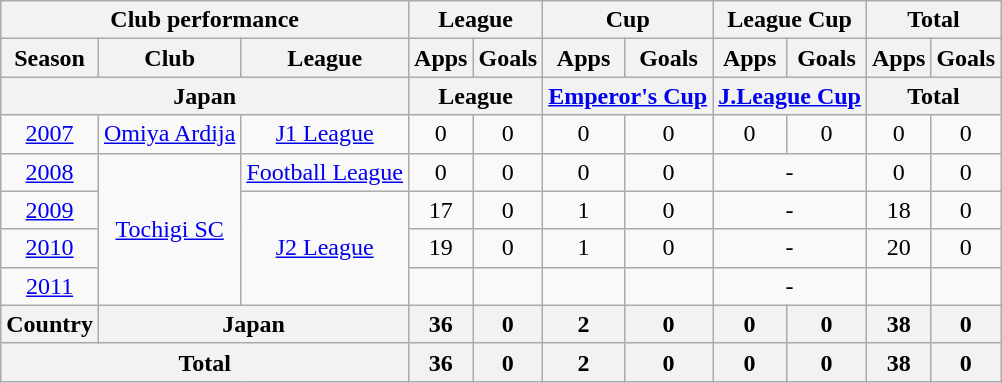<table class="wikitable" style="text-align:center;">
<tr>
<th colspan=3>Club performance</th>
<th colspan=2>League</th>
<th colspan=2>Cup</th>
<th colspan=2>League Cup</th>
<th colspan=2>Total</th>
</tr>
<tr>
<th>Season</th>
<th>Club</th>
<th>League</th>
<th>Apps</th>
<th>Goals</th>
<th>Apps</th>
<th>Goals</th>
<th>Apps</th>
<th>Goals</th>
<th>Apps</th>
<th>Goals</th>
</tr>
<tr>
<th colspan=3>Japan</th>
<th colspan=2>League</th>
<th colspan=2><a href='#'>Emperor's Cup</a></th>
<th colspan=2><a href='#'>J.League Cup</a></th>
<th colspan=2>Total</th>
</tr>
<tr>
<td><a href='#'>2007</a></td>
<td><a href='#'>Omiya Ardija</a></td>
<td><a href='#'>J1 League</a></td>
<td>0</td>
<td>0</td>
<td>0</td>
<td>0</td>
<td>0</td>
<td>0</td>
<td>0</td>
<td>0</td>
</tr>
<tr>
<td><a href='#'>2008</a></td>
<td rowspan="4"><a href='#'>Tochigi SC</a></td>
<td><a href='#'>Football League</a></td>
<td>0</td>
<td>0</td>
<td>0</td>
<td>0</td>
<td colspan="2">-</td>
<td>0</td>
<td>0</td>
</tr>
<tr>
<td><a href='#'>2009</a></td>
<td rowspan="3"><a href='#'>J2 League</a></td>
<td>17</td>
<td>0</td>
<td>1</td>
<td>0</td>
<td colspan="2">-</td>
<td>18</td>
<td>0</td>
</tr>
<tr>
<td><a href='#'>2010</a></td>
<td>19</td>
<td>0</td>
<td>1</td>
<td>0</td>
<td colspan="2">-</td>
<td>20</td>
<td>0</td>
</tr>
<tr>
<td><a href='#'>2011</a></td>
<td></td>
<td></td>
<td></td>
<td></td>
<td colspan="2">-</td>
<td></td>
<td></td>
</tr>
<tr>
<th rowspan=1>Country</th>
<th colspan=2>Japan</th>
<th>36</th>
<th>0</th>
<th>2</th>
<th>0</th>
<th>0</th>
<th>0</th>
<th>38</th>
<th>0</th>
</tr>
<tr>
<th colspan=3>Total</th>
<th>36</th>
<th>0</th>
<th>2</th>
<th>0</th>
<th>0</th>
<th>0</th>
<th>38</th>
<th>0</th>
</tr>
</table>
